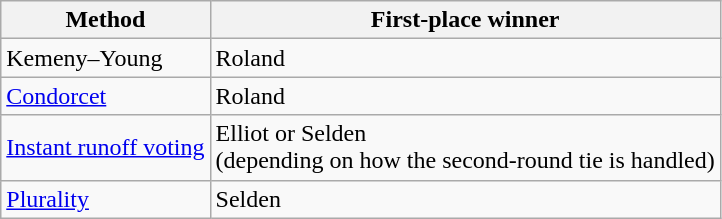<table class="wikitable">
<tr>
<th>Method</th>
<th>First-place winner</th>
</tr>
<tr>
<td>Kemeny–Young</td>
<td>Roland</td>
</tr>
<tr>
<td><a href='#'>Condorcet</a></td>
<td>Roland</td>
</tr>
<tr>
<td><a href='#'>Instant runoff voting</a></td>
<td>Elliot or Selden<br>(depending on how the second-round tie is handled)</td>
</tr>
<tr>
<td><a href='#'>Plurality</a></td>
<td>Selden</td>
</tr>
</table>
